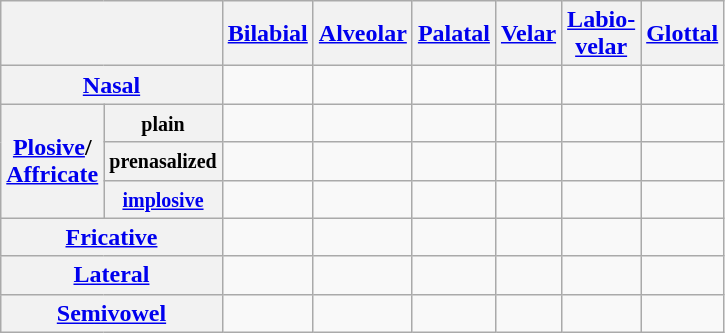<table class="wikitable" style=text-align:center>
<tr>
<th colspan="2"></th>
<th><a href='#'>Bilabial</a></th>
<th><a href='#'>Alveolar</a></th>
<th><a href='#'>Palatal</a></th>
<th><a href='#'>Velar</a></th>
<th><a href='#'>Labio-<br>velar</a></th>
<th><a href='#'>Glottal</a></th>
</tr>
<tr>
<th colspan="2"><a href='#'>Nasal</a></th>
<td></td>
<td></td>
<td></td>
<td></td>
<td></td>
<td></td>
</tr>
<tr>
<th rowspan="3"><a href='#'>Plosive</a>/<br><a href='#'>Affricate</a></th>
<th><small>plain</small></th>
<td></td>
<td></td>
<td></td>
<td></td>
<td></td>
<td></td>
</tr>
<tr>
<th><small>prenasalized</small></th>
<td></td>
<td></td>
<td></td>
<td></td>
<td></td>
<td></td>
</tr>
<tr>
<th><small><a href='#'>implosive</a></small></th>
<td></td>
<td></td>
<td></td>
<td></td>
<td></td>
<td></td>
</tr>
<tr>
<th colspan="2"><a href='#'>Fricative</a></th>
<td></td>
<td></td>
<td></td>
<td></td>
<td></td>
<td></td>
</tr>
<tr>
<th colspan="2"><a href='#'>Lateral</a></th>
<td></td>
<td></td>
<td></td>
<td></td>
<td></td>
<td></td>
</tr>
<tr>
<th colspan="2"><a href='#'>Semivowel</a></th>
<td></td>
<td></td>
<td></td>
<td></td>
<td></td>
<td></td>
</tr>
</table>
